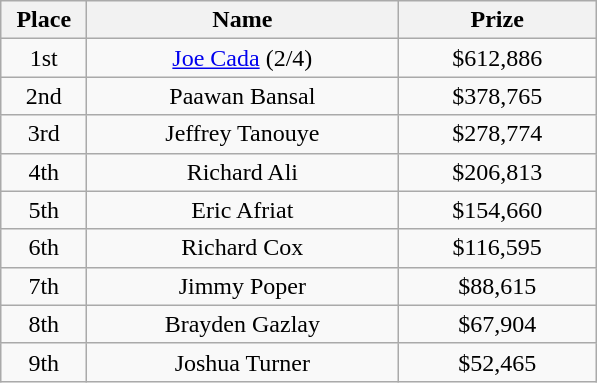<table class="wikitable">
<tr>
<th width="50">Place</th>
<th width="200">Name</th>
<th width="125">Prize</th>
</tr>
<tr>
<td align = "center">1st</td>
<td align = "center"><a href='#'>Joe Cada</a> (2/4)</td>
<td align = "center">$612,886</td>
</tr>
<tr>
<td align = "center">2nd</td>
<td align = "center">Paawan Bansal</td>
<td align = "center">$378,765</td>
</tr>
<tr>
<td align = "center">3rd</td>
<td align = "center">Jeffrey Tanouye</td>
<td align = "center">$278,774</td>
</tr>
<tr>
<td align = "center">4th</td>
<td align = "center">Richard Ali</td>
<td align = "center">$206,813</td>
</tr>
<tr>
<td align = "center">5th</td>
<td align = "center">Eric Afriat</td>
<td align = "center">$154,660</td>
</tr>
<tr>
<td align = "center">6th</td>
<td align = "center">Richard Cox</td>
<td align = "center">$116,595</td>
</tr>
<tr>
<td align = "center">7th</td>
<td align = "center">Jimmy Poper</td>
<td align = "center">$88,615</td>
</tr>
<tr>
<td align = "center">8th</td>
<td align = "center">Brayden Gazlay</td>
<td align = "center">$67,904</td>
</tr>
<tr>
<td align = "center">9th</td>
<td align = "center">Joshua Turner</td>
<td align = "center">$52,465</td>
</tr>
</table>
